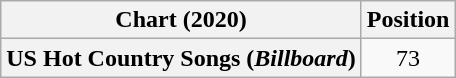<table class="wikitable plainrowheaders" style="text-align:center">
<tr>
<th scope="col">Chart (2020)</th>
<th scope="col">Position</th>
</tr>
<tr>
<th scope="row">US Hot Country Songs (<em>Billboard</em>)</th>
<td>73</td>
</tr>
</table>
